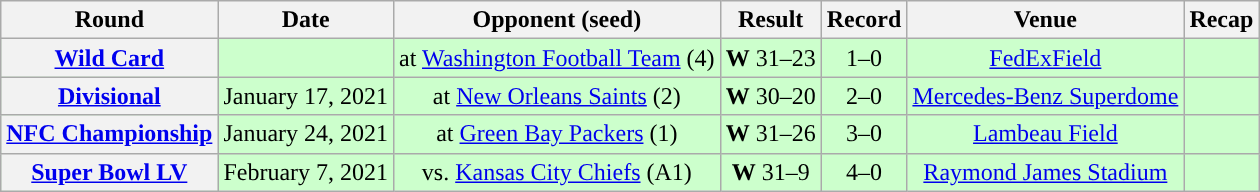<table class="wikitable" style="text-align:center">
<tr>
<th>Round</th>
<th>Date</th>
<th>Opponent (seed)</th>
<th>Result</th>
<th>Record</th>
<th>Venue</th>
<th>Recap</th>
</tr>
<tr style="background:#cfc">
<th><a href='#'>Wild Card</a></th>
<td></td>
<td>at <a href='#'>Washington Football Team</a> (4)</td>
<td><strong>W</strong> 31–23</td>
<td>1–0</td>
<td><a href='#'>FedExField</a></td>
<td></td>
</tr>
<tr style="background:#cfc">
<th><a href='#'>Divisional</a></th>
<td>January 17, 2021</td>
<td>at <a href='#'>New Orleans Saints</a> (2)</td>
<td><strong>W</strong> 30–20</td>
<td>2–0</td>
<td><a href='#'>Mercedes-Benz Superdome</a></td>
<td></td>
</tr>
<tr style="background:#cfc">
<th><a href='#'>NFC Championship</a></th>
<td>January 24, 2021</td>
<td>at <a href='#'>Green Bay Packers</a> (1)</td>
<td><strong>W</strong> 31–26</td>
<td>3–0</td>
<td><a href='#'>Lambeau Field</a></td>
<td></td>
</tr>
<tr style="background:#cfc">
<th><a href='#'>Super Bowl LV</a></th>
<td>February 7, 2021</td>
<td>vs. <a href='#'>Kansas City Chiefs</a> (A1)</td>
<td><strong>W</strong> 31–9</td>
<td>4–0</td>
<td><a href='#'>Raymond James Stadium</a></td>
<td></td>
</tr>
</table>
